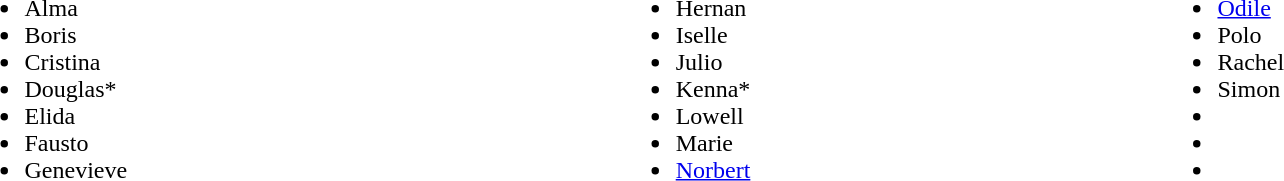<table width="90%">
<tr>
<td><br><ul><li>Alma</li><li>Boris</li><li>Cristina</li><li>Douglas*</li><li>Elida</li><li>Fausto</li><li>Genevieve</li></ul></td>
<td><br><ul><li>Hernan</li><li>Iselle</li><li>Julio</li><li>Kenna*</li><li>Lowell</li><li>Marie</li><li><a href='#'>Norbert</a></li></ul></td>
<td><br><ul><li><a href='#'>Odile</a></li><li>Polo</li><li>Rachel</li><li>Simon</li><li></li><li></li><li></li></ul></td>
</tr>
</table>
